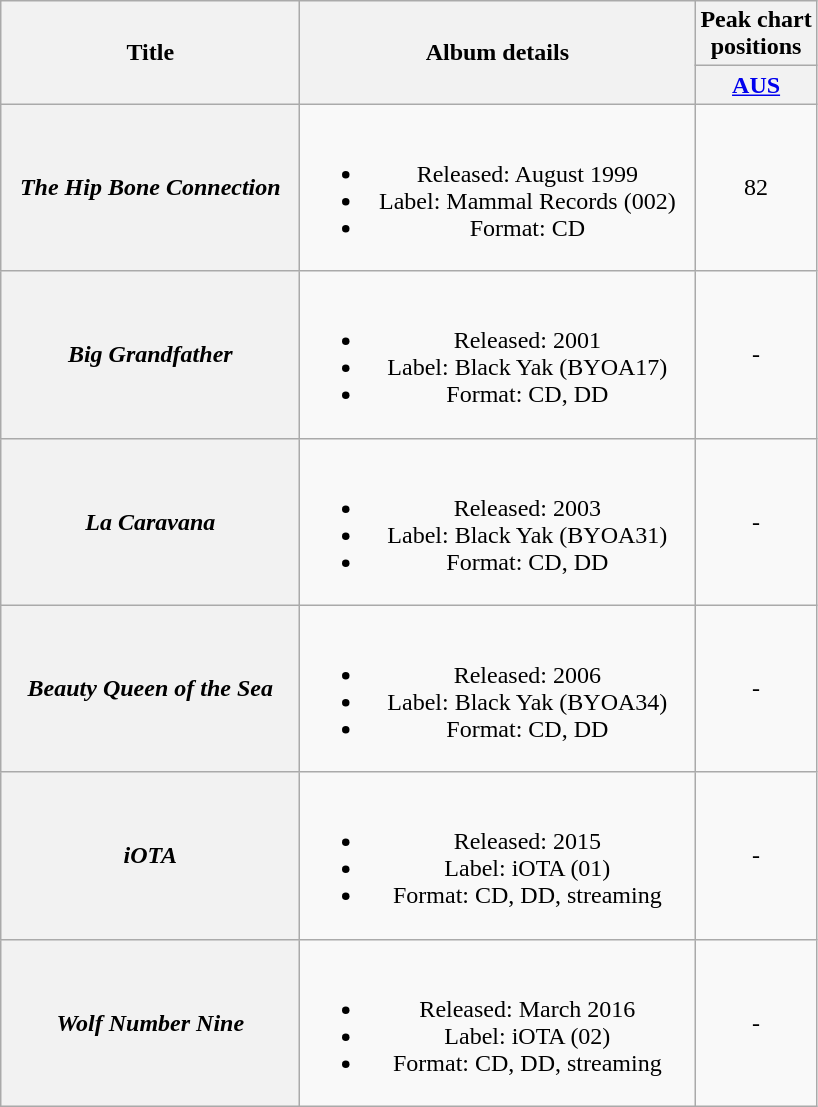<table class="wikitable plainrowheaders" style="text-align:center;" border="1">
<tr>
<th scope="col" rowspan="2" style="width:12em;">Title</th>
<th scope="col" rowspan="2" style="width:16em;">Album details</th>
<th scope="col" colspan="1">Peak chart<br>positions</th>
</tr>
<tr>
<th scope="col" style="text-align:center;"><a href='#'>AUS</a><br></th>
</tr>
<tr>
<th scope="row"><em>The Hip Bone Connection</em></th>
<td><br><ul><li>Released: August 1999</li><li>Label: Mammal Records (002)</li><li>Format: CD</li></ul></td>
<td>82</td>
</tr>
<tr>
<th scope="row"><em>Big Grandfather</em></th>
<td><br><ul><li>Released: 2001</li><li>Label: Black Yak (BYOA17)</li><li>Format: CD, DD</li></ul></td>
<td>-</td>
</tr>
<tr>
<th scope="row"><em>La Caravana</em></th>
<td><br><ul><li>Released: 2003</li><li>Label: Black Yak (BYOA31)</li><li>Format: CD, DD</li></ul></td>
<td>-</td>
</tr>
<tr>
<th scope="row"><em>Beauty Queen of the Sea</em></th>
<td><br><ul><li>Released: 2006</li><li>Label: Black Yak (BYOA34)</li><li>Format: CD, DD</li></ul></td>
<td>-</td>
</tr>
<tr>
<th scope="row"><em>iOTA</em></th>
<td><br><ul><li>Released: 2015</li><li>Label: iOTA (01)</li><li>Format: CD, DD, streaming</li></ul></td>
<td>-</td>
</tr>
<tr>
<th scope="row"><em>Wolf Number Nine</em></th>
<td><br><ul><li>Released: March 2016</li><li>Label: iOTA (02)</li><li>Format: CD, DD, streaming</li></ul></td>
<td>-</td>
</tr>
</table>
